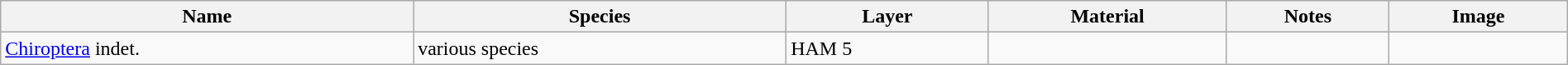<table class="wikitable" width="100%" align="center">
<tr>
<th>Name</th>
<th>Species</th>
<th>Layer</th>
<th>Material</th>
<th>Notes</th>
<th>Image</th>
</tr>
<tr>
<td><a href='#'>Chiroptera</a> indet.</td>
<td>various species</td>
<td>HAM 5</td>
<td></td>
<td></td>
<td></td>
</tr>
</table>
